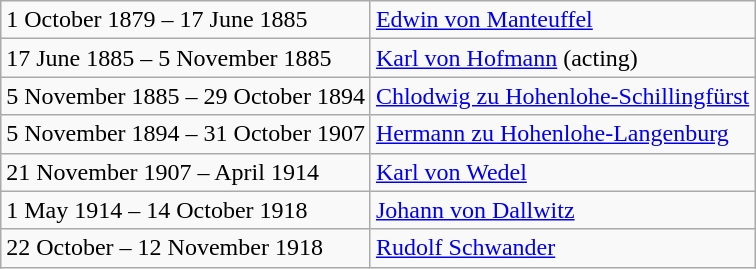<table class="wikitable">
<tr>
<td>1 October 1879 – 17 June 1885</td>
<td><a href='#'>Edwin von Manteuffel</a> </td>
</tr>
<tr>
<td>17 June 1885 – 5 November 1885</td>
<td><a href='#'>Karl von Hofmann</a> (acting) </td>
</tr>
<tr>
<td>5 November 1885 – 29 October 1894</td>
<td><a href='#'>Chlodwig zu Hohenlohe-Schillingfürst</a> </td>
</tr>
<tr>
<td>5 November 1894 – 31 October 1907</td>
<td><a href='#'>Hermann zu Hohenlohe-Langenburg</a> </td>
</tr>
<tr>
<td>21 November 1907 – April 1914</td>
<td><a href='#'>Karl von Wedel</a> </td>
</tr>
<tr>
<td>1 May 1914 – 14 October 1918</td>
<td><a href='#'>Johann von Dallwitz</a> </td>
</tr>
<tr>
<td>22 October – 12 November 1918</td>
<td><a href='#'>Rudolf Schwander</a> </td>
</tr>
</table>
